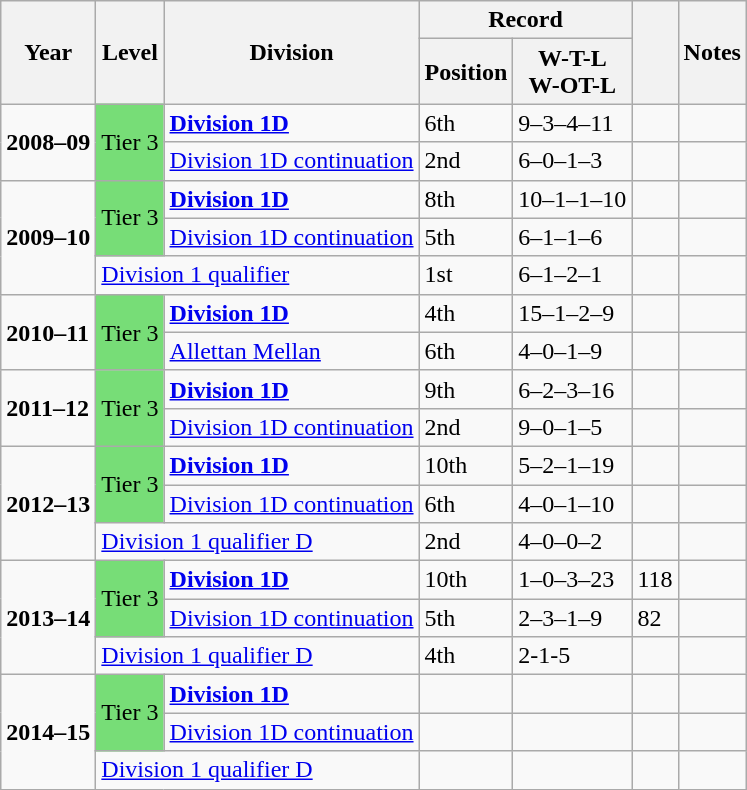<table class="wikitable">
<tr>
<th rowspan="2">Year</th>
<th rowspan="2">Level</th>
<th rowspan="2">Division</th>
<th colspan="2">Record</th>
<th rowspan=2></th>
<th rowspan="2">Notes</th>
</tr>
<tr>
<th>Position</th>
<th>W-T-L<br>W-OT-L</th>
</tr>
<tr>
<td rowspan=2><strong>2008–09</strong></td>
<td rowspan=2 style="background:#77DD77;">Tier 3</td>
<td><strong><a href='#'>Division 1D</a></strong></td>
<td>6th</td>
<td>9–3–4–11</td>
<td></td>
<td></td>
</tr>
<tr>
<td><a href='#'>Division 1D continuation</a></td>
<td>2nd</td>
<td>6–0–1–3</td>
<td></td>
<td></td>
</tr>
<tr>
<td rowspan=3><strong>2009–10</strong></td>
<td rowspan=2 style="background:#77DD77;">Tier 3</td>
<td><strong><a href='#'>Division 1D</a></strong></td>
<td>8th</td>
<td>10–1–1–10</td>
<td></td>
<td></td>
</tr>
<tr>
<td><a href='#'>Division 1D continuation</a></td>
<td>5th</td>
<td>6–1–1–6</td>
<td></td>
<td></td>
</tr>
<tr>
<td colspan=2><a href='#'>Division 1 qualifier</a></td>
<td>1st</td>
<td>6–1–2–1</td>
<td></td>
<td></td>
</tr>
<tr>
<td rowspan=2><strong>2010–11</strong></td>
<td rowspan=2 style="background:#77DD77;">Tier 3</td>
<td><strong><a href='#'>Division 1D</a></strong></td>
<td>4th</td>
<td>15–1–2–9</td>
<td></td>
<td></td>
</tr>
<tr>
<td><a href='#'>Allettan Mellan</a></td>
<td>6th</td>
<td>4–0–1–9</td>
<td></td>
<td></td>
</tr>
<tr>
<td rowspan=2><strong>2011–12</strong></td>
<td rowspan=2 style="background:#77DD77;">Tier 3</td>
<td><strong><a href='#'>Division 1D</a></strong></td>
<td>9th</td>
<td>6–2–3–16</td>
<td></td>
<td></td>
</tr>
<tr>
<td><a href='#'>Division 1D continuation</a></td>
<td>2nd</td>
<td>9–0–1–5</td>
<td></td>
<td></td>
</tr>
<tr>
<td rowspan=3><strong>2012–13</strong></td>
<td rowspan=2 style="background:#77DD77;">Tier 3</td>
<td><strong><a href='#'>Division 1D</a></strong></td>
<td>10th</td>
<td>5–2–1–19</td>
<td></td>
<td></td>
</tr>
<tr>
<td><a href='#'>Division 1D continuation</a></td>
<td>6th</td>
<td>4–0–1–10</td>
<td></td>
<td></td>
</tr>
<tr>
<td colspan=2><a href='#'>Division 1 qualifier D</a></td>
<td>2nd</td>
<td>4–0–0–2</td>
<td></td>
<td></td>
</tr>
<tr>
<td rowspan=3><strong>2013–14</strong></td>
<td rowspan=2 style="background:#77DD77;">Tier 3</td>
<td><strong><a href='#'>Division 1D</a></strong></td>
<td>10th</td>
<td>1–0–3–23</td>
<td>118</td>
<td></td>
</tr>
<tr>
<td><a href='#'>Division 1D continuation</a></td>
<td>5th</td>
<td>2–3–1–9</td>
<td>82</td>
<td></td>
</tr>
<tr>
<td colspan=2><a href='#'>Division 1 qualifier D</a></td>
<td>4th</td>
<td>2-1-5</td>
<td></td>
</tr>
<tr>
<td rowspan=3><strong>2014–15</strong></td>
<td rowspan=2 style="background:#77DD77;">Tier 3</td>
<td><strong><a href='#'>Division 1D</a></strong></td>
<td></td>
<td></td>
<td></td>
<td></td>
</tr>
<tr>
<td><a href='#'>Division 1D continuation</a></td>
<td></td>
<td></td>
<td></td>
<td></td>
</tr>
<tr>
<td colspan=2><a href='#'>Division 1 qualifier D</a></td>
<td></td>
<td></td>
<td></td>
<td></td>
</tr>
</table>
